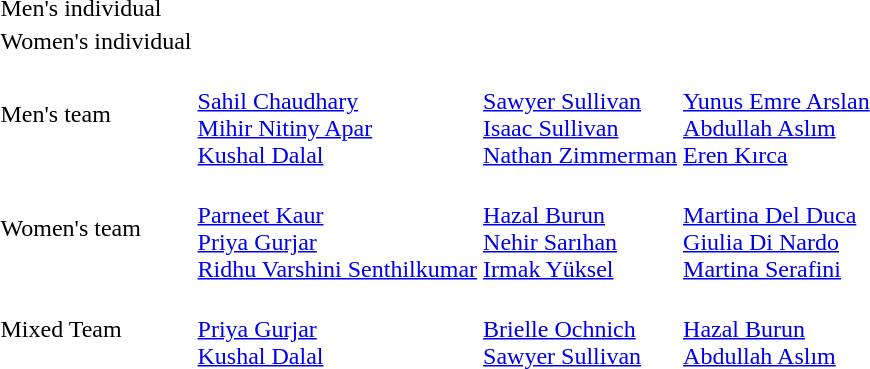<table>
<tr>
<td>Men's individual</td>
<td></td>
<td></td>
<td></td>
</tr>
<tr>
<td>Women's individual</td>
<td></td>
<td></td>
<td></td>
</tr>
<tr>
<td>Men's team</td>
<td><br><a href='#'>Sahil Chaudhary</a><br><a href='#'>Mihir Nitiny Apar</a><br><a href='#'>Kushal Dalal</a></td>
<td><br><a href='#'>Sawyer Sullivan</a><br><a href='#'>Isaac Sullivan</a><br><a href='#'>Nathan Zimmerman</a></td>
<td><br><a href='#'>Yunus Emre Arslan</a><br><a href='#'>Abdullah Aslım</a><br><a href='#'>Eren Kırca</a></td>
</tr>
<tr>
<td>Women's team</td>
<td><br><a href='#'>Parneet Kaur</a><br><a href='#'>Priya Gurjar</a><br><a href='#'>Ridhu Varshini Senthilkumar</a></td>
<td><br><a href='#'>Hazal Burun</a><br><a href='#'>Nehir Sarıhan</a><br><a href='#'>Irmak Yüksel</a></td>
<td><br><a href='#'>Martina Del Duca</a><br><a href='#'>Giulia Di Nardo</a><br><a href='#'>Martina Serafini</a></td>
</tr>
<tr>
<td>Mixed Team</td>
<td><br><a href='#'>Priya Gurjar</a><br><a href='#'>Kushal Dalal</a></td>
<td><br><a href='#'>Brielle Ochnich</a><br><a href='#'>Sawyer Sullivan</a></td>
<td><br><a href='#'>Hazal Burun</a><br><a href='#'>Abdullah Aslım</a></td>
</tr>
</table>
